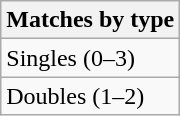<table class=wikitable>
<tr>
<th>Matches by type</th>
</tr>
<tr>
<td>Singles (0–3)</td>
</tr>
<tr>
<td>Doubles (1–2)</td>
</tr>
</table>
